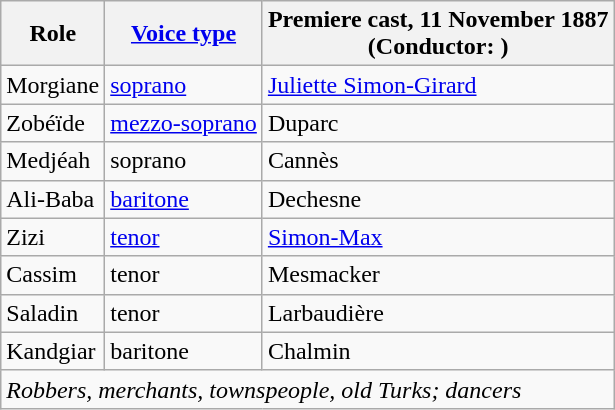<table class="wikitable">
<tr>
<th>Role</th>
<th><a href='#'>Voice type</a></th>
<th>Premiere cast, 11 November 1887<br>(Conductor: )</th>
</tr>
<tr>
<td>Morgiane</td>
<td><a href='#'>soprano</a></td>
<td><a href='#'>Juliette Simon-Girard</a></td>
</tr>
<tr>
<td>Zobéïde</td>
<td><a href='#'>mezzo-soprano</a></td>
<td>Duparc</td>
</tr>
<tr>
<td>Medjéah</td>
<td>soprano</td>
<td>Cannès</td>
</tr>
<tr>
<td>Ali-Baba</td>
<td><a href='#'>baritone</a></td>
<td>Dechesne</td>
</tr>
<tr>
<td>Zizi</td>
<td><a href='#'>tenor</a></td>
<td><a href='#'>Simon-Max</a></td>
</tr>
<tr>
<td>Cassim</td>
<td>tenor</td>
<td>Mesmacker</td>
</tr>
<tr>
<td>Saladin</td>
<td>tenor</td>
<td>Larbaudière</td>
</tr>
<tr>
<td>Kandgiar</td>
<td>baritone</td>
<td>Chalmin</td>
</tr>
<tr>
<td colspan="3"><em>Robbers, merchants, townspeople, old Turks; dancers</em></td>
</tr>
</table>
